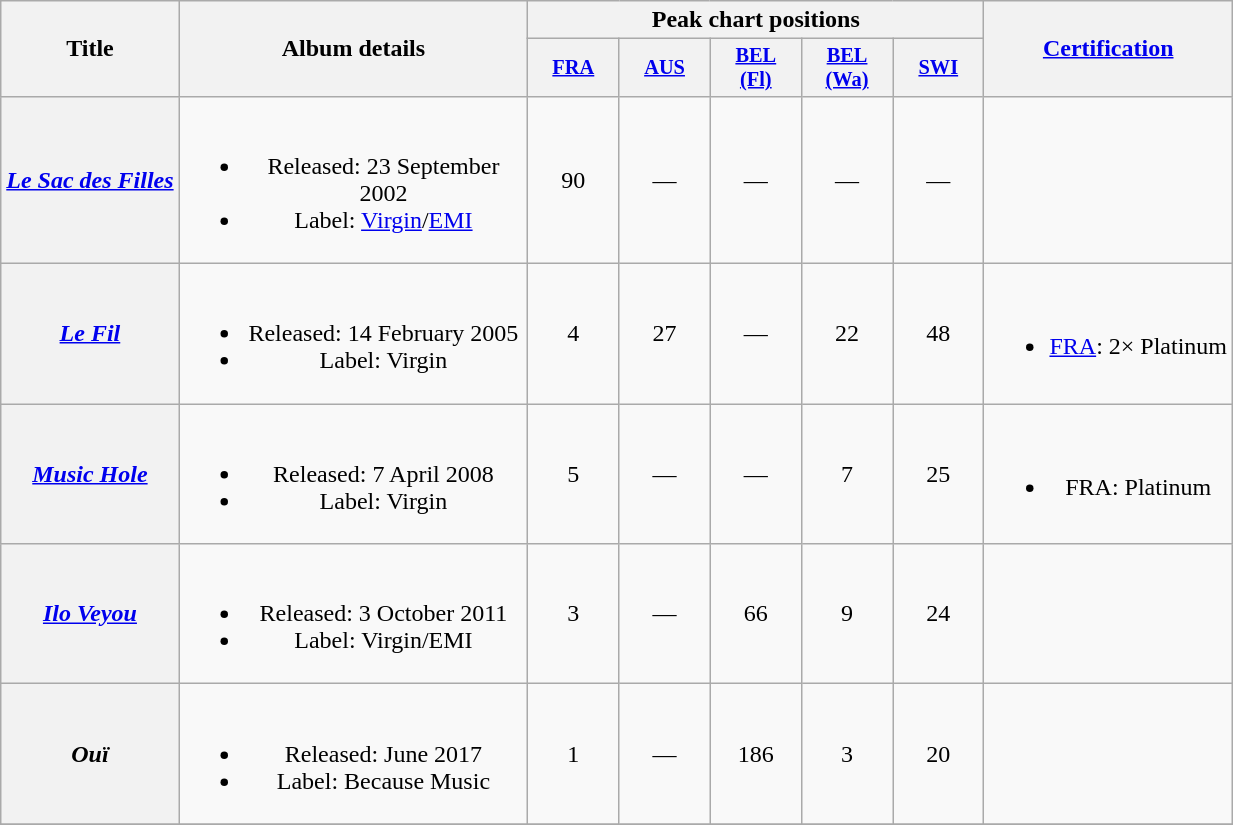<table class="wikitable plainrowheaders" style="text-align:center;" border="1">
<tr>
<th rowspan="2">Title</th>
<th rowspan="2" style="width:225px;">Album details</th>
<th colspan="5">Peak chart positions</th>
<th rowspan="2"><a href='#'>Certification</a></th>
</tr>
<tr>
<th style="width:4em;font-size:85%"><a href='#'>FRA</a><br></th>
<th style="width:4em;font-size:85%"><a href='#'>AUS</a><br></th>
<th style="width:4em;font-size:85%"><a href='#'>BEL<br>(Fl)</a><br></th>
<th style="width:4em;font-size:85%"><a href='#'>BEL<br>(Wa)</a><br></th>
<th style="width:4em;font-size:85%"><a href='#'>SWI</a></th>
</tr>
<tr>
<th scope="row"><em><a href='#'>Le Sac des Filles</a></em></th>
<td><br><ul><li>Released: 23 September 2002</li><li>Label: <a href='#'>Virgin</a>/<a href='#'>EMI</a></li></ul></td>
<td style="text-align:center;">90</td>
<td style="text-align:center;">—</td>
<td style="text-align:center;">—</td>
<td style="text-align:center;">—</td>
<td style="text-align:center;">—</td>
<td></td>
</tr>
<tr>
<th scope="row"><em><a href='#'>Le Fil</a></em></th>
<td><br><ul><li>Released: 14 February 2005</li><li>Label: Virgin</li></ul></td>
<td style="text-align:center;">4</td>
<td style="text-align:center;">27</td>
<td style="text-align:center;">—</td>
<td style="text-align:center;">22</td>
<td style="text-align:center;">48</td>
<td><br><ul><li><a href='#'>FRA</a>: 2× Platinum</li></ul></td>
</tr>
<tr>
<th scope="row"><em><a href='#'>Music Hole</a></em></th>
<td><br><ul><li>Released: 7 April 2008</li><li>Label: Virgin</li></ul></td>
<td style="text-align:center;">5</td>
<td style="text-align:center;">—</td>
<td style="text-align:center;">—</td>
<td style="text-align:center;">7</td>
<td style="text-align:center;">25</td>
<td><br><ul><li>FRA: Platinum</li></ul></td>
</tr>
<tr>
<th scope="row"><em><a href='#'>Ilo Veyou</a></em></th>
<td><br><ul><li>Released: 3 October 2011</li><li>Label: Virgin/EMI</li></ul></td>
<td style="text-align:center;">3</td>
<td style="text-align:center;">—</td>
<td style="text-align:center;">66</td>
<td style="text-align:center;">9</td>
<td style="text-align:center;">24</td>
<td></td>
</tr>
<tr>
<th scope="row"><em>Ouï</em></th>
<td><br><ul><li>Released: June 2017</li><li>Label: Because Music</li></ul></td>
<td style="text-align:center;">1</td>
<td style="text-align:center;">—</td>
<td style="text-align:center;">186</td>
<td style="text-align:center;">3</td>
<td style="text-align:center;">20</td>
<td></td>
</tr>
<tr>
</tr>
</table>
